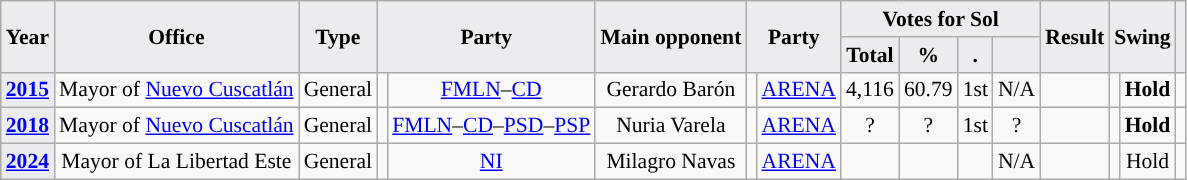<table class="wikitable" style="font-size:90%; text-align:center;">
<tr>
<th style="background-color:#EAECF0;" rowspan="2">Year</th>
<th style="background-color:#EAECF0;" rowspan="2">Office</th>
<th style="background-color:#EAECF0;" rowspan="2">Type</th>
<th style="background-color:#EAECF0;" colspan="2" rowspan="2">Party</th>
<th style="background-color:#EAECF0;" rowspan="2">Main opponent</th>
<th style="background-color:#EAECF0;" colspan="2" rowspan="2">Party</th>
<th style="background-color:#EAECF0;" colspan="4">Votes for Sol</th>
<th style="background-color:#EAECF0;" rowspan="2">Result</th>
<th style="background-color:#EAECF0;" colspan="2" rowspan="2">Swing</th>
<th style="background-color:#EAECF0;" rowspan="2"></th>
</tr>
<tr>
<th style="background-color:#EAECF0;">Total</th>
<th style="background-color:#EAECF0;">%</th>
<th style="background-color:#EAECF0;">.</th>
<th style="background-color:#EAECF0;"></th>
</tr>
<tr>
<th style="background-color:#EAECF0;"><a href='#'>2015</a></th>
<td>Mayor of <a href='#'>Nuevo Cuscatlán</a></td>
<td>General</td>
<td style="background-color:"></td>
<td><a href='#'>FMLN</a>–<a href='#'>CD</a></td>
<td>Gerardo Barón</td>
<td style="background-color:"></td>
<td><a href='#'>ARENA</a></td>
<td>4,116</td>
<td>60.79</td>
<td>1st</td>
<td>N/A</td>
<td></td>
<td style="background-color:"></td>
<td><strong>Hold</strong></td>
<td></td>
</tr>
<tr>
<th style="background-color:#EAECF0;"><a href='#'>2018</a></th>
<td>Mayor of <a href='#'>Nuevo Cuscatlán</a></td>
<td>General</td>
<td style="background-color:"></td>
<td><a href='#'>FMLN</a>–<a href='#'>CD</a>–<a href='#'>PSD</a>–<a href='#'>PSP</a></td>
<td>Nuria Varela</td>
<td style="background-color:"></td>
<td><a href='#'>ARENA</a></td>
<td>?</td>
<td>?</td>
<td>1st</td>
<td>?</td>
<td></td>
<td style="background-color:"></td>
<td><strong>Hold</strong></td>
<td></td>
</tr>
<tr>
<th style="background-color:#EAECF0;"><a href='#'>2024</a></th>
<td>Mayor of La Libertad Este</td>
<td>General</td>
<td style="background-color:"></td>
<td><a href='#'>NI</a></td>
<td>Milagro Navas</td>
<td style="background-color:"></td>
<td><a href='#'>ARENA</a></td>
<td></td>
<td></td>
<td></td>
<td>N/A</td>
<td></td>
<td style="background-color:"></td>
<td>Hold</td>
<td></td>
</tr>
</table>
